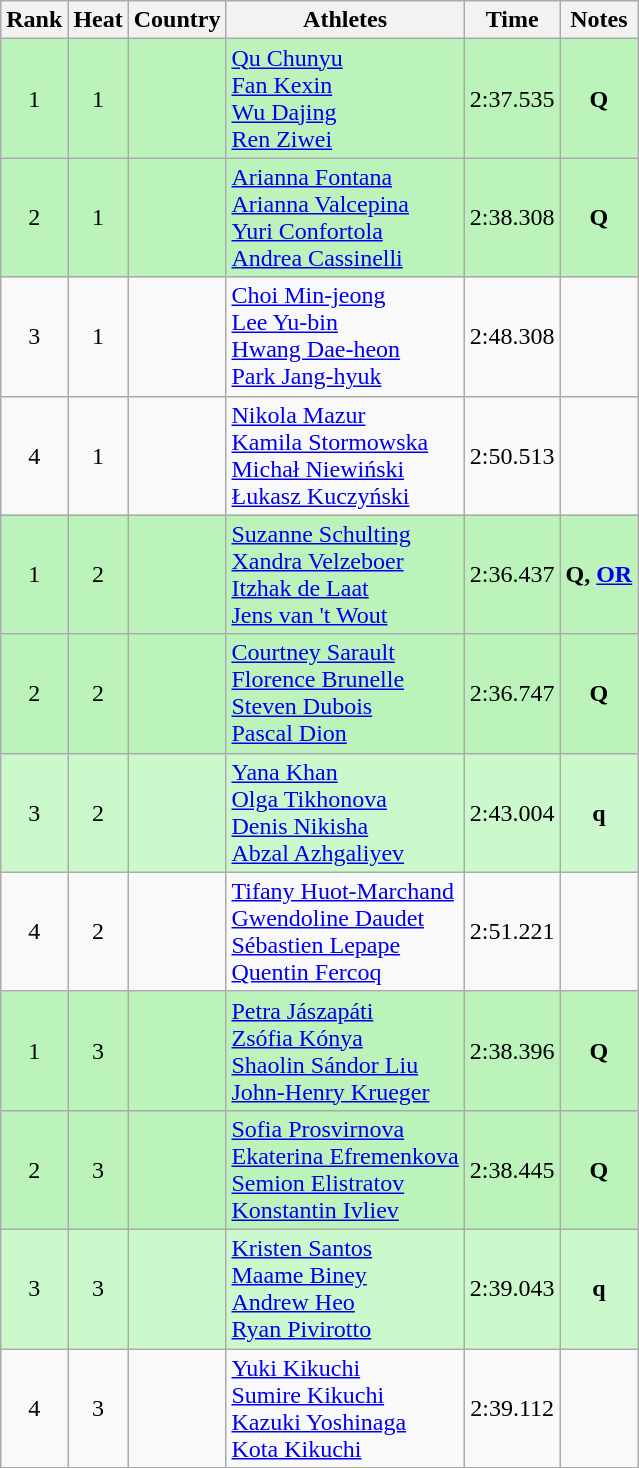<table class="wikitable sortable" style="text-align:center">
<tr>
<th>Rank</th>
<th>Heat</th>
<th>Country</th>
<th>Athletes</th>
<th>Time</th>
<th>Notes</th>
</tr>
<tr bgcolor=#bbf3bb>
<td>1</td>
<td>1</td>
<td align=left></td>
<td align=left><a href='#'>Qu Chunyu</a><br><a href='#'>Fan Kexin</a><br><a href='#'>Wu Dajing</a><br><a href='#'>Ren Ziwei</a></td>
<td>2:37.535</td>
<td><strong>Q</strong></td>
</tr>
<tr bgcolor=#bbf3bb>
<td>2</td>
<td>1</td>
<td align=left></td>
<td align=left><a href='#'>Arianna Fontana</a><br><a href='#'>Arianna Valcepina</a><br><a href='#'>Yuri Confortola</a><br><a href='#'>Andrea Cassinelli</a></td>
<td>2:38.308</td>
<td><strong>Q</strong></td>
</tr>
<tr>
<td>3</td>
<td>1</td>
<td align=left></td>
<td align=left><a href='#'>Choi Min-jeong</a><br><a href='#'>Lee Yu-bin</a><br><a href='#'>Hwang Dae-heon</a><br><a href='#'>Park Jang-hyuk</a></td>
<td>2:48.308</td>
<td></td>
</tr>
<tr>
<td>4</td>
<td>1</td>
<td align=left></td>
<td align=left><a href='#'>Nikola Mazur</a><br><a href='#'>Kamila Stormowska</a><br><a href='#'>Michał Niewiński</a><br><a href='#'>Łukasz Kuczyński</a></td>
<td>2:50.513</td>
<td></td>
</tr>
<tr bgcolor=#bbf3bb>
<td>1</td>
<td>2</td>
<td align=left></td>
<td align=left><a href='#'>Suzanne Schulting</a><br><a href='#'>Xandra Velzeboer</a><br><a href='#'>Itzhak de Laat</a><br><a href='#'>Jens van 't Wout</a></td>
<td>2:36.437</td>
<td><strong>Q, <a href='#'>OR</a></strong></td>
</tr>
<tr bgcolor=#bbf3bb>
<td>2</td>
<td>2</td>
<td align=left></td>
<td align=left><a href='#'>Courtney Sarault</a><br><a href='#'>Florence Brunelle</a><br><a href='#'>Steven Dubois</a><br><a href='#'>Pascal Dion</a></td>
<td>2:36.747</td>
<td><strong>Q</strong></td>
</tr>
<tr bgcolor=ccf9cc>
<td>3</td>
<td>2</td>
<td align=left></td>
<td align=left><a href='#'>Yana Khan</a><br><a href='#'>Olga Tikhonova</a><br><a href='#'>Denis Nikisha</a><br><a href='#'>Abzal Azhgaliyev</a></td>
<td>2:43.004</td>
<td><strong>q</strong></td>
</tr>
<tr>
<td>4</td>
<td>2</td>
<td align=left></td>
<td align=left><a href='#'>Tifany Huot-Marchand</a><br><a href='#'>Gwendoline Daudet</a><br><a href='#'>Sébastien Lepape</a><br><a href='#'>Quentin Fercoq</a></td>
<td>2:51.221</td>
<td></td>
</tr>
<tr bgcolor=#bbf3bb>
<td>1</td>
<td>3</td>
<td align=left></td>
<td align=left><a href='#'>Petra Jászapáti</a><br><a href='#'>Zsófia Kónya</a><br><a href='#'>Shaolin Sándor Liu</a><br><a href='#'>John-Henry Krueger</a></td>
<td>2:38.396</td>
<td><strong>Q</strong></td>
</tr>
<tr bgcolor=#bbf3bb>
<td>2</td>
<td>3</td>
<td align=left></td>
<td align=left><a href='#'>Sofia Prosvirnova</a><br><a href='#'>Ekaterina Efremenkova</a><br><a href='#'>Semion Elistratov</a><br><a href='#'>Konstantin Ivliev</a></td>
<td>2:38.445</td>
<td><strong>Q</strong></td>
</tr>
<tr bgcolor=ccf9cc>
<td>3</td>
<td>3</td>
<td align=left></td>
<td align=left><a href='#'>Kristen Santos</a><br><a href='#'>Maame Biney</a><br><a href='#'>Andrew Heo</a><br><a href='#'>Ryan Pivirotto</a></td>
<td>2:39.043</td>
<td><strong>q</strong></td>
</tr>
<tr>
<td>4</td>
<td>3</td>
<td align=left></td>
<td align=left><a href='#'>Yuki Kikuchi</a><br><a href='#'>Sumire Kikuchi</a><br><a href='#'>Kazuki Yoshinaga</a><br><a href='#'>Kota Kikuchi</a></td>
<td>2:39.112</td>
<td></td>
</tr>
</table>
